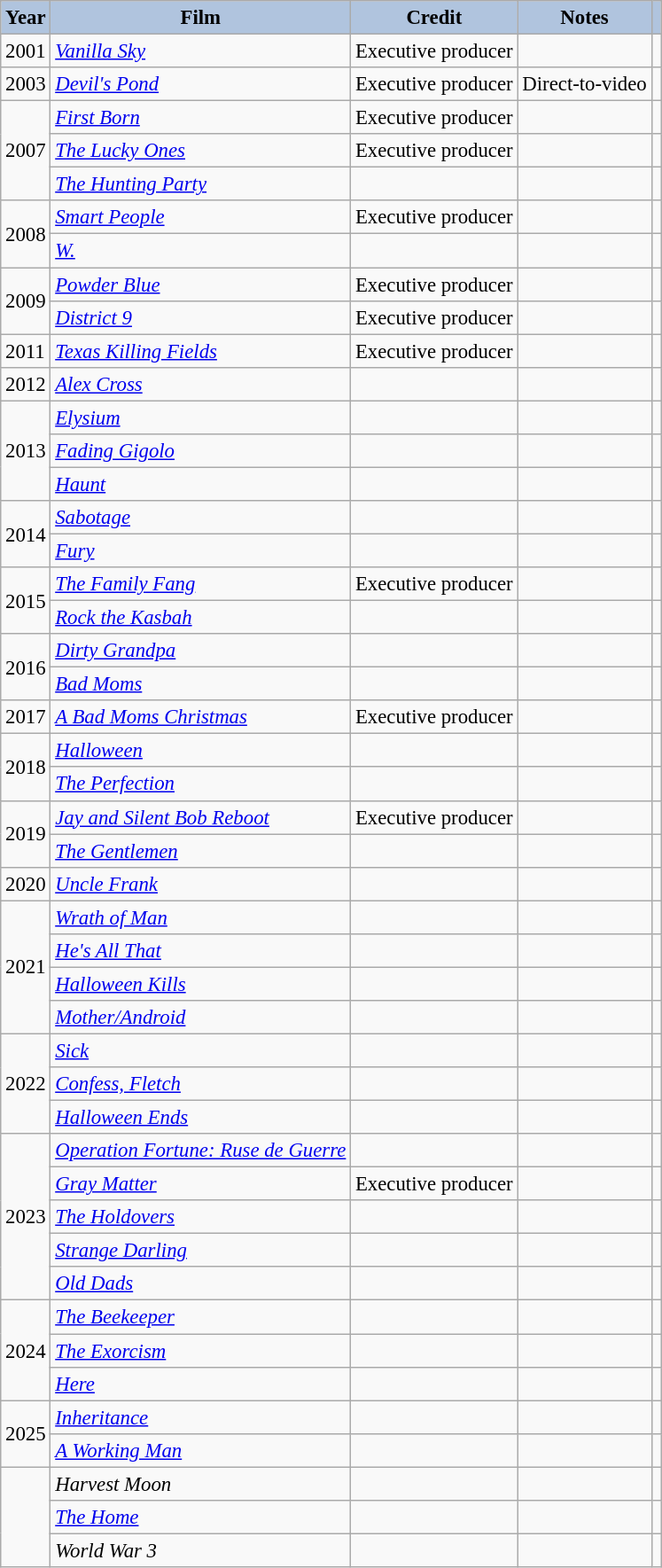<table class="wikitable" style="font-size:95%;">
<tr>
<th style="background:#B0C4DE;">Year</th>
<th style="background:#B0C4DE;">Film</th>
<th style="background:#B0C4DE;">Credit</th>
<th style="background:#B0C4DE;">Notes</th>
<th style="background:#B0C4DE;"></th>
</tr>
<tr>
<td>2001</td>
<td><em><a href='#'>Vanilla Sky</a></em></td>
<td>Executive producer</td>
<td></td>
<td></td>
</tr>
<tr>
<td>2003</td>
<td><em><a href='#'>Devil's Pond</a></em></td>
<td>Executive producer</td>
<td>Direct-to-video</td>
<td></td>
</tr>
<tr>
<td rowspan=3>2007</td>
<td><em><a href='#'>First Born</a></em></td>
<td>Executive producer</td>
<td></td>
<td></td>
</tr>
<tr>
<td><em><a href='#'>The Lucky Ones</a></em></td>
<td>Executive producer</td>
<td></td>
<td></td>
</tr>
<tr>
<td><em><a href='#'>The Hunting Party</a></em></td>
<td></td>
<td></td>
<td></td>
</tr>
<tr>
<td rowspan=2>2008</td>
<td><em><a href='#'>Smart People</a></em></td>
<td>Executive producer</td>
<td></td>
<td></td>
</tr>
<tr>
<td><em><a href='#'>W.</a></em></td>
<td></td>
<td></td>
<td></td>
</tr>
<tr>
<td rowspan=2>2009</td>
<td><em><a href='#'>Powder Blue</a></em></td>
<td>Executive producer</td>
<td></td>
<td></td>
</tr>
<tr>
<td><em><a href='#'>District 9</a></em></td>
<td>Executive producer</td>
<td></td>
<td></td>
</tr>
<tr>
<td>2011</td>
<td><em><a href='#'>Texas Killing Fields</a></em></td>
<td>Executive producer</td>
<td></td>
<td></td>
</tr>
<tr>
<td>2012</td>
<td><em><a href='#'>Alex Cross</a></em></td>
<td></td>
<td></td>
<td></td>
</tr>
<tr>
<td rowspan=3>2013</td>
<td><em><a href='#'>Elysium</a></em></td>
<td></td>
<td></td>
<td></td>
</tr>
<tr>
<td><em><a href='#'>Fading Gigolo</a></em></td>
<td></td>
<td></td>
<td></td>
</tr>
<tr>
<td><em><a href='#'>Haunt</a></em></td>
<td></td>
<td></td>
<td></td>
</tr>
<tr>
<td rowspan=2>2014</td>
<td><em><a href='#'>Sabotage</a></em></td>
<td></td>
<td></td>
<td></td>
</tr>
<tr>
<td><em><a href='#'>Fury</a></em></td>
<td></td>
<td></td>
<td></td>
</tr>
<tr>
<td rowspan=2>2015</td>
<td><em><a href='#'>The Family Fang</a></em></td>
<td>Executive producer</td>
<td></td>
<td></td>
</tr>
<tr>
<td><em><a href='#'>Rock the Kasbah</a></em></td>
<td></td>
<td></td>
<td></td>
</tr>
<tr>
<td rowspan=2>2016</td>
<td><em><a href='#'>Dirty Grandpa</a></em></td>
<td></td>
<td></td>
<td></td>
</tr>
<tr>
<td><em><a href='#'>Bad Moms</a></em></td>
<td></td>
<td></td>
<td></td>
</tr>
<tr>
<td>2017</td>
<td><em><a href='#'>A Bad Moms Christmas</a></em></td>
<td>Executive producer</td>
<td></td>
<td></td>
</tr>
<tr>
<td rowspan=2>2018</td>
<td><em><a href='#'>Halloween</a></em></td>
<td></td>
<td></td>
<td></td>
</tr>
<tr>
<td><em><a href='#'>The Perfection</a></em></td>
<td></td>
<td></td>
<td></td>
</tr>
<tr>
<td rowspan=2>2019</td>
<td><em><a href='#'>Jay and Silent Bob Reboot</a></em></td>
<td>Executive producer</td>
<td></td>
<td></td>
</tr>
<tr>
<td><em><a href='#'>The Gentlemen</a></em></td>
<td></td>
<td></td>
<td></td>
</tr>
<tr>
<td>2020</td>
<td><em><a href='#'>Uncle Frank</a></em></td>
<td></td>
<td></td>
<td></td>
</tr>
<tr>
<td rowspan=4>2021</td>
<td><em><a href='#'>Wrath of Man</a></em></td>
<td></td>
<td></td>
<td></td>
</tr>
<tr>
<td><em><a href='#'>He's All That</a></em></td>
<td></td>
<td></td>
<td></td>
</tr>
<tr>
<td><em><a href='#'>Halloween Kills</a></em></td>
<td></td>
<td></td>
<td></td>
</tr>
<tr>
<td><em><a href='#'>Mother/Android</a></em></td>
<td></td>
<td></td>
<td></td>
</tr>
<tr>
<td rowspan=3>2022</td>
<td><em><a href='#'>Sick</a></em></td>
<td></td>
<td></td>
<td></td>
</tr>
<tr>
<td><em><a href='#'>Confess, Fletch</a></em></td>
<td></td>
<td></td>
<td></td>
</tr>
<tr>
<td><em><a href='#'>Halloween Ends</a></em></td>
<td></td>
<td></td>
<td></td>
</tr>
<tr>
<td rowspan=5>2023</td>
<td><em><a href='#'>Operation Fortune: Ruse de Guerre</a></em></td>
<td></td>
<td></td>
<td></td>
</tr>
<tr>
<td><em><a href='#'>Gray Matter</a></em></td>
<td>Executive producer</td>
<td></td>
<td></td>
</tr>
<tr>
<td><em><a href='#'>The Holdovers</a></em></td>
<td></td>
<td></td>
<td></td>
</tr>
<tr>
<td><em><a href='#'>Strange Darling</a></em></td>
<td></td>
<td></td>
<td></td>
</tr>
<tr>
<td><em><a href='#'>Old Dads</a></em></td>
<td></td>
<td></td>
<td></td>
</tr>
<tr>
<td rowspan=3>2024</td>
<td><em><a href='#'>The Beekeeper</a></em></td>
<td></td>
<td></td>
<td></td>
</tr>
<tr>
<td><em><a href='#'>The Exorcism</a></em></td>
<td></td>
<td></td>
<td></td>
</tr>
<tr>
<td><em><a href='#'>Here</a></em></td>
<td></td>
<td></td>
<td></td>
</tr>
<tr>
<td rowspan=2>2025</td>
<td><em><a href='#'>Inheritance</a></em></td>
<td></td>
<td></td>
<td></td>
</tr>
<tr>
<td><em><a href='#'>A Working Man</a></em></td>
<td></td>
<td></td>
<td></td>
</tr>
<tr>
<td rowspan=3></td>
<td><em>Harvest Moon</em></td>
<td></td>
<td></td>
<td></td>
</tr>
<tr>
<td><em><a href='#'>The Home</a></em></td>
<td></td>
<td></td>
<td></td>
</tr>
<tr>
<td><em>World War 3</em></td>
<td></td>
<td></td>
<td></td>
</tr>
</table>
